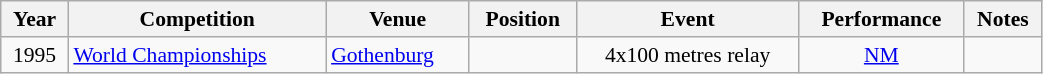<table class="wikitable" width=55% style="font-size:90%; text-align:center;">
<tr>
<th>Year</th>
<th>Competition</th>
<th>Venue</th>
<th>Position</th>
<th>Event</th>
<th>Performance</th>
<th>Notes</th>
</tr>
<tr>
<td>1995</td>
<td align=left><a href='#'>World Championships</a></td>
<td align=left> <a href='#'>Gothenburg</a></td>
<td></td>
<td>4x100 metres relay</td>
<td><a href='#'>NM</a></td>
<td></td>
</tr>
</table>
